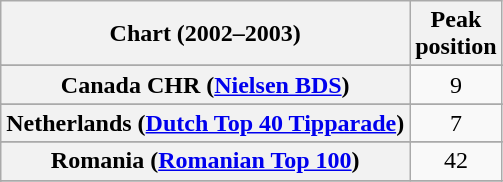<table class="wikitable sortable plainrowheaders" style="text-align:center">
<tr>
<th>Chart (2002–2003)</th>
<th>Peak<br>position</th>
</tr>
<tr>
</tr>
<tr>
</tr>
<tr>
</tr>
<tr>
<th scope="row">Canada CHR (<a href='#'>Nielsen BDS</a>)</th>
<td>9</td>
</tr>
<tr>
</tr>
<tr>
<th scope="row">Netherlands (<a href='#'>Dutch Top 40 Tipparade</a>)</th>
<td>7</td>
</tr>
<tr>
</tr>
<tr>
</tr>
<tr>
<th scope="row">Romania (<a href='#'>Romanian Top 100</a>)</th>
<td>42</td>
</tr>
<tr>
</tr>
<tr>
</tr>
<tr>
</tr>
<tr>
</tr>
<tr>
</tr>
<tr>
</tr>
</table>
